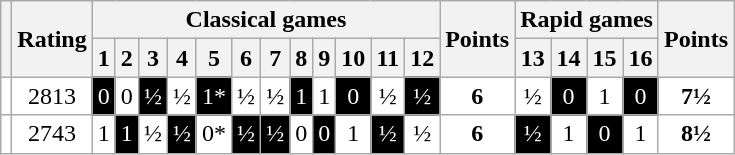<table class="wikitable" style="text-align:center; background:white; color:black">
<tr>
<th rowspan=2></th>
<th rowspan=2>Rating</th>
<th colspan=12>Classical games</th>
<th rowspan=2>Points</th>
<th colspan=4>Rapid games</th>
<th rowspan=2>Points</th>
</tr>
<tr>
<th>1</th>
<th>2</th>
<th>3</th>
<th>4</th>
<th>5</th>
<th>6</th>
<th>7</th>
<th>8</th>
<th>9</th>
<th>10</th>
<th>11</th>
<th>12</th>
<th>13</th>
<th>14</th>
<th>15</th>
<th>16</th>
</tr>
<tr>
<td align=left></td>
<td>2813</td>
<td style="background:black; color:white">0</td>
<td>0</td>
<td style="background:black; color:white">½</td>
<td>½</td>
<td style="background:black; color:white">1*</td>
<td>½</td>
<td>½</td>
<td style="background:black; color:white">1</td>
<td>1</td>
<td style="background:black; color:white">0</td>
<td>½</td>
<td style="background:black; color:white">½</td>
<td><strong>6</strong></td>
<td>½</td>
<td style="background:black; color:white">0</td>
<td>1</td>
<td style="background:black; color:white">0</td>
<td><strong>7½</strong></td>
</tr>
<tr>
<td align=left></td>
<td>2743</td>
<td>1</td>
<td style="background:black; color:white">1</td>
<td>½</td>
<td style="background:black; color:white">½</td>
<td>0*</td>
<td style="background:black; color:white">½</td>
<td style="background:black; color:white">½</td>
<td>0</td>
<td style="background:black; color:white">0</td>
<td>1</td>
<td style="background:black; color:white">½</td>
<td>½</td>
<td><strong>6</strong></td>
<td style="background:black; color:white">½</td>
<td>1</td>
<td style="background:black; color:white">0</td>
<td>1</td>
<td><strong>8½</strong></td>
</tr>
</table>
